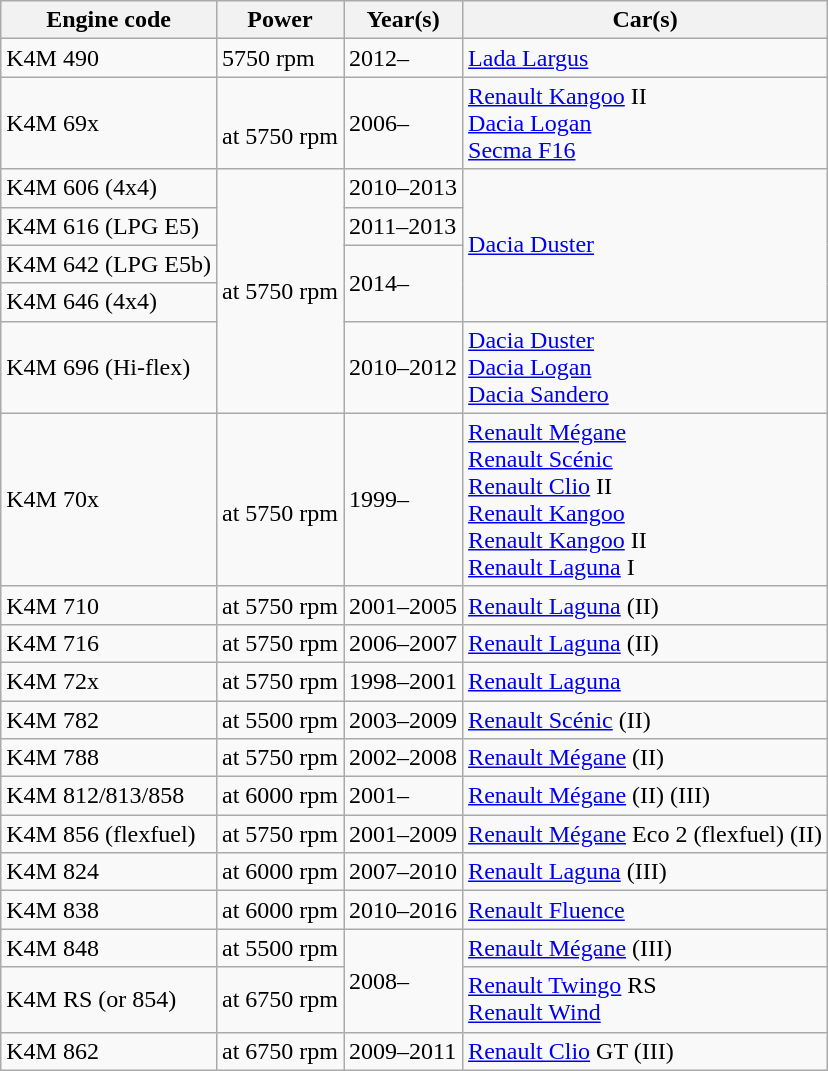<table class="wikitable">
<tr>
<th>Engine code</th>
<th>Power</th>
<th>Year(s)</th>
<th>Car(s)</th>
</tr>
<tr>
<td>K4M 490</td>
<td> 5750 rpm</td>
<td>2012–</td>
<td><a href='#'>Lada Largus</a></td>
</tr>
<tr>
<td>K4M 69x</td>
<td><br>at 5750 rpm</td>
<td>2006–</td>
<td><a href='#'>Renault Kangoo</a> II <br> <a href='#'>Dacia Logan</a> <br> <a href='#'>Secma F16</a></td>
</tr>
<tr>
<td>K4M 606 (4x4)</td>
<td rowspan=5> at 5750 rpm</td>
<td>2010–2013</td>
<td rowspan=4><a href='#'>Dacia Duster</a></td>
</tr>
<tr>
<td>K4M 616 (LPG E5)</td>
<td>2011–2013</td>
</tr>
<tr>
<td>K4M 642 (LPG E5b)</td>
<td rowspan=2>2014–</td>
</tr>
<tr>
<td>K4M 646 (4x4)</td>
</tr>
<tr>
<td>K4M 696 (Hi-flex)</td>
<td>2010–2012</td>
<td><a href='#'>Dacia Duster</a><br> <a href='#'>Dacia Logan</a><br> <a href='#'>Dacia Sandero</a></td>
</tr>
<tr>
<td>K4M 70x</td>
<td><br>at 5750 rpm</td>
<td>1999–</td>
<td><a href='#'>Renault Mégane</a> <br> <a href='#'>Renault Scénic</a> <br> <a href='#'>Renault Clio</a> II <br> <a href='#'>Renault Kangoo</a> <br> <a href='#'>Renault Kangoo</a> II <br> <a href='#'>Renault Laguna</a> I</td>
</tr>
<tr>
<td>K4M 710</td>
<td> at 5750 rpm</td>
<td>2001–2005</td>
<td><a href='#'>Renault Laguna</a> (II)</td>
</tr>
<tr>
<td>K4M 716</td>
<td> at 5750 rpm</td>
<td>2006–2007</td>
<td><a href='#'>Renault Laguna</a> (II)</td>
</tr>
<tr>
<td>K4M 72x</td>
<td> at 5750 rpm</td>
<td>1998–2001</td>
<td><a href='#'>Renault Laguna</a></td>
</tr>
<tr>
<td>K4M 782</td>
<td> at 5500 rpm</td>
<td>2003–2009</td>
<td><a href='#'>Renault Scénic</a> (II)</td>
</tr>
<tr>
<td>K4M 788</td>
<td> at 5750 rpm</td>
<td>2002–2008</td>
<td><a href='#'>Renault Mégane</a> (II)</td>
</tr>
<tr>
<td>K4M 812/813/858</td>
<td> at 6000 rpm</td>
<td>2001–</td>
<td><a href='#'>Renault Mégane</a> (II) (III)</td>
</tr>
<tr>
<td>K4M 856 (flexfuel)</td>
<td> at 5750 rpm</td>
<td>2001–2009</td>
<td><a href='#'>Renault Mégane</a> Eco 2 (flexfuel) (II)</td>
</tr>
<tr>
<td>K4M 824</td>
<td> at 6000 rpm</td>
<td>2007–2010</td>
<td><a href='#'>Renault Laguna</a> (III)</td>
</tr>
<tr>
<td>K4M 838</td>
<td> at 6000 rpm</td>
<td>2010–2016</td>
<td><a href='#'>Renault Fluence</a></td>
</tr>
<tr>
<td>K4M 848</td>
<td> at 5500 rpm</td>
<td rowspan=2>2008–</td>
<td><a href='#'>Renault Mégane</a> (III)</td>
</tr>
<tr>
<td>K4M RS (or 854)</td>
<td> at 6750 rpm</td>
<td><a href='#'>Renault Twingo</a> RS<br><a href='#'>Renault Wind</a></td>
</tr>
<tr>
<td>K4M 862</td>
<td> at 6750 rpm</td>
<td>2009–2011</td>
<td><a href='#'>Renault Clio</a> GT (III)</td>
</tr>
</table>
